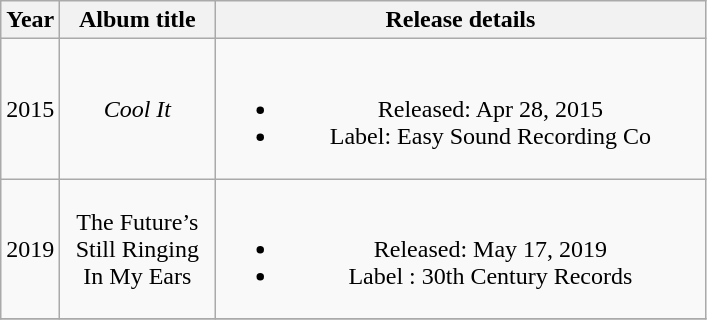<table class="wikitable plainrowheaders" style="text-align:center;">
<tr>
<th>Year</th>
<th scope="col" rowspan="1" style="width:6em;">Album title</th>
<th scope="col" rowspan="1" style="width:20em;">Release details</th>
</tr>
<tr>
<td>2015</td>
<td><em>Cool It</em></td>
<td><br><ul><li>Released: Apr 28, 2015</li><li>Label: Easy Sound Recording Co</li></ul></td>
</tr>
<tr>
<td>2019</td>
<td>The Future’s Still Ringing In My Ears</td>
<td><br><ul><li>Released: May 17, 2019</li><li>Label : 30th Century Records</li></ul></td>
</tr>
<tr>
</tr>
</table>
